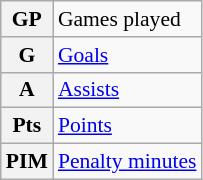<table class="wikitable" style="font-size:90%;">
<tr>
<th>GP</th>
<td>Games played</td>
</tr>
<tr>
<th>G</th>
<td><a href='#'>Goals</a></td>
</tr>
<tr>
<th>A</th>
<td><a href='#'>Assists</a></td>
</tr>
<tr>
<th>Pts</th>
<td><a href='#'>Points</a></td>
</tr>
<tr>
<th>PIM</th>
<td><a href='#'>Penalty minutes</a></td>
</tr>
</table>
